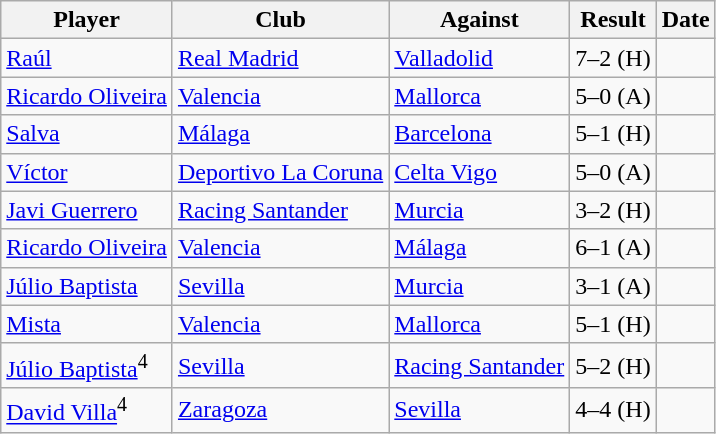<table class="wikitable sortable">
<tr>
<th>Player</th>
<th>Club</th>
<th>Against</th>
<th align="center">Result</th>
<th>Date</th>
</tr>
<tr>
<td> <a href='#'>Raúl</a></td>
<td><a href='#'>Real Madrid</a></td>
<td><a href='#'>Valladolid</a></td>
<td align="center">7–2 (H)</td>
<td></td>
</tr>
<tr>
<td> <a href='#'>Ricardo Oliveira</a></td>
<td><a href='#'>Valencia</a></td>
<td><a href='#'>Mallorca</a></td>
<td align="center">5–0 (A)</td>
<td></td>
</tr>
<tr>
<td> <a href='#'>Salva</a></td>
<td><a href='#'>Málaga</a></td>
<td><a href='#'>Barcelona</a></td>
<td align="center">5–1 (H)</td>
<td></td>
</tr>
<tr>
<td> <a href='#'>Víctor</a></td>
<td><a href='#'>Deportivo La Coruna</a></td>
<td><a href='#'>Celta Vigo</a></td>
<td align="center">5–0 (A)</td>
<td></td>
</tr>
<tr>
<td> <a href='#'>Javi Guerrero</a></td>
<td><a href='#'>Racing Santander</a></td>
<td><a href='#'>Murcia</a></td>
<td align="center">3–2 (H)</td>
<td></td>
</tr>
<tr>
<td> <a href='#'>Ricardo Oliveira</a></td>
<td><a href='#'>Valencia</a></td>
<td><a href='#'>Málaga</a></td>
<td align="center">6–1 (A)</td>
<td></td>
</tr>
<tr>
<td> <a href='#'>Júlio Baptista</a></td>
<td><a href='#'>Sevilla</a></td>
<td><a href='#'>Murcia</a></td>
<td align="center">3–1 (A)</td>
<td></td>
</tr>
<tr>
<td> <a href='#'>Mista</a></td>
<td><a href='#'>Valencia</a></td>
<td><a href='#'>Mallorca</a></td>
<td align="center">5–1 (H)</td>
<td></td>
</tr>
<tr>
<td> <a href='#'>Júlio Baptista</a><sup>4</sup></td>
<td><a href='#'>Sevilla</a></td>
<td><a href='#'>Racing Santander</a></td>
<td align="center">5–2 (H)</td>
<td></td>
</tr>
<tr>
<td> <a href='#'>David Villa</a><sup>4</sup></td>
<td><a href='#'>Zaragoza</a></td>
<td><a href='#'>Sevilla</a></td>
<td align="center">4–4 (H)</td>
<td></td>
</tr>
</table>
